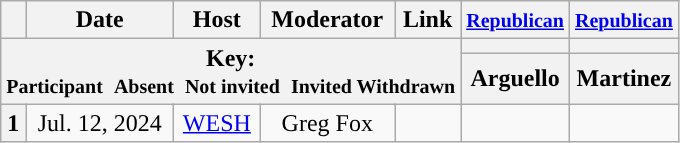<table class="wikitable" style="text-align:center;">
<tr>
<th scope="col"></th>
<th scope="col">Date</th>
<th scope="col">Host</th>
<th scope="col">Moderator</th>
<th scope="col">Link</th>
<th scope="col"><small><a href='#'>Republican</a></small></th>
<th scope="col"><small><a href='#'>Republican</a></small></th>
</tr>
<tr>
<th colspan="5" rowspan="2">Key:<br> <small>Participant </small>  <small>Absent </small>  <small>Not invited </small>  <small>Invited  Withdrawn</small></th>
<th scope="col" style="background:"></th>
<th scope="col" style="background:"></th>
</tr>
<tr>
<th scope="col">Arguello</th>
<th scope="col">Martinez</th>
</tr>
<tr>
<th>1</th>
<td style="white-space:nowrap;">Jul. 12, 2024</td>
<td style="white-space:nowrap;"><a href='#'>WESH</a></td>
<td style="white-space:nowrap;">Greg Fox</td>
<td style="white-space:nowrap;"></td>
<td></td>
<td></td>
</tr>
</table>
